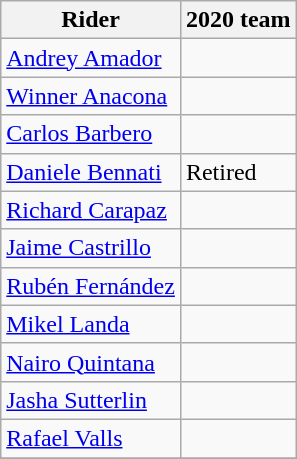<table class="wikitable">
<tr>
<th>Rider</th>
<th>2020 team</th>
</tr>
<tr>
<td><a href='#'>Andrey Amador</a></td>
<td></td>
</tr>
<tr>
<td><a href='#'>Winner Anacona</a></td>
<td></td>
</tr>
<tr>
<td><a href='#'>Carlos Barbero</a></td>
<td></td>
</tr>
<tr>
<td><a href='#'>Daniele Bennati</a></td>
<td>Retired</td>
</tr>
<tr>
<td><a href='#'>Richard Carapaz</a></td>
<td></td>
</tr>
<tr>
<td><a href='#'>Jaime Castrillo</a></td>
<td></td>
</tr>
<tr>
<td><a href='#'>Rubén Fernández</a></td>
<td></td>
</tr>
<tr>
<td><a href='#'>Mikel Landa</a></td>
<td></td>
</tr>
<tr>
<td><a href='#'>Nairo Quintana</a></td>
<td></td>
</tr>
<tr>
<td><a href='#'>Jasha Sutterlin</a></td>
<td></td>
</tr>
<tr>
<td><a href='#'>Rafael Valls</a></td>
<td></td>
</tr>
<tr>
</tr>
</table>
